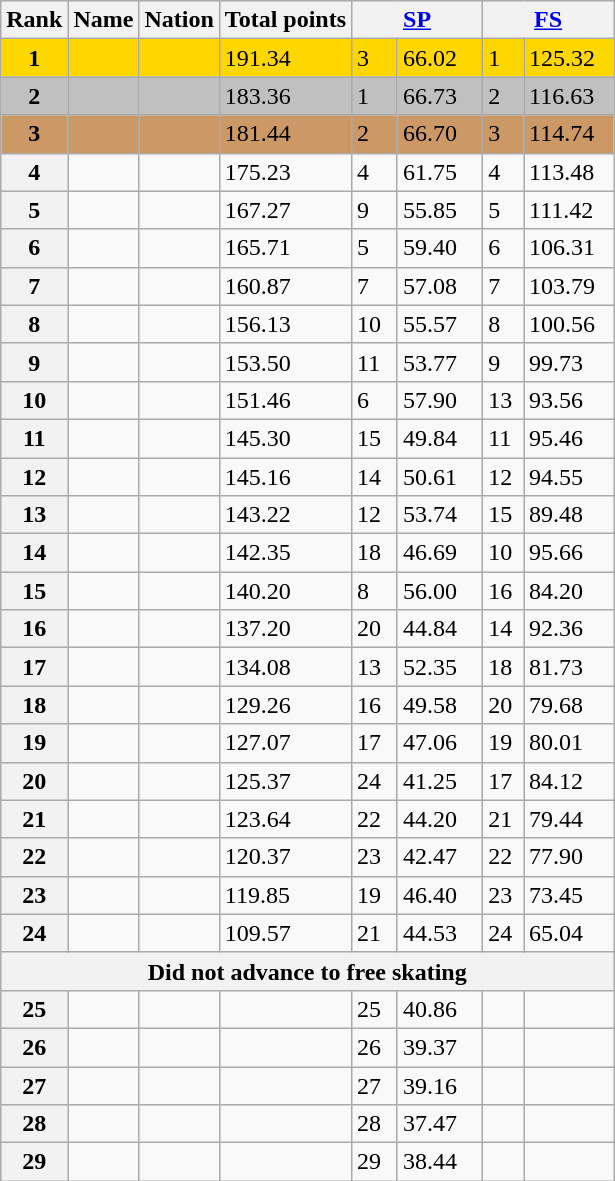<table class="wikitable">
<tr>
<th>Rank</th>
<th>Name</th>
<th>Nation</th>
<th>Total points</th>
<th colspan="2" width="80px"><a href='#'>SP</a></th>
<th colspan="2" width="80px"><a href='#'>FS</a></th>
</tr>
<tr bgcolor="gold">
<td align="center"><strong>1</strong></td>
<td></td>
<td></td>
<td>191.34</td>
<td>3</td>
<td>66.02</td>
<td>1</td>
<td>125.32</td>
</tr>
<tr bgcolor="silver">
<td align="center"><strong>2</strong></td>
<td></td>
<td></td>
<td>183.36</td>
<td>1</td>
<td>66.73</td>
<td>2</td>
<td>116.63</td>
</tr>
<tr bgcolor="cc9966">
<td align="center"><strong>3</strong></td>
<td></td>
<td></td>
<td>181.44</td>
<td>2</td>
<td>66.70</td>
<td>3</td>
<td>114.74</td>
</tr>
<tr>
<th>4</th>
<td></td>
<td></td>
<td>175.23</td>
<td>4</td>
<td>61.75</td>
<td>4</td>
<td>113.48</td>
</tr>
<tr>
<th>5</th>
<td></td>
<td></td>
<td>167.27</td>
<td>9</td>
<td>55.85</td>
<td>5</td>
<td>111.42</td>
</tr>
<tr>
<th>6</th>
<td></td>
<td></td>
<td>165.71</td>
<td>5</td>
<td>59.40</td>
<td>6</td>
<td>106.31</td>
</tr>
<tr>
<th>7</th>
<td></td>
<td></td>
<td>160.87</td>
<td>7</td>
<td>57.08</td>
<td>7</td>
<td>103.79</td>
</tr>
<tr>
<th>8</th>
<td></td>
<td></td>
<td>156.13</td>
<td>10</td>
<td>55.57</td>
<td>8</td>
<td>100.56</td>
</tr>
<tr>
<th>9</th>
<td></td>
<td></td>
<td>153.50</td>
<td>11</td>
<td>53.77</td>
<td>9</td>
<td>99.73</td>
</tr>
<tr>
<th>10</th>
<td></td>
<td></td>
<td>151.46</td>
<td>6</td>
<td>57.90</td>
<td>13</td>
<td>93.56</td>
</tr>
<tr>
<th>11</th>
<td></td>
<td></td>
<td>145.30</td>
<td>15</td>
<td>49.84</td>
<td>11</td>
<td>95.46</td>
</tr>
<tr>
<th>12</th>
<td></td>
<td></td>
<td>145.16</td>
<td>14</td>
<td>50.61</td>
<td>12</td>
<td>94.55</td>
</tr>
<tr>
<th>13</th>
<td></td>
<td></td>
<td>143.22</td>
<td>12</td>
<td>53.74</td>
<td>15</td>
<td>89.48</td>
</tr>
<tr>
<th>14</th>
<td></td>
<td></td>
<td>142.35</td>
<td>18</td>
<td>46.69</td>
<td>10</td>
<td>95.66</td>
</tr>
<tr>
<th>15</th>
<td></td>
<td></td>
<td>140.20</td>
<td>8</td>
<td>56.00</td>
<td>16</td>
<td>84.20</td>
</tr>
<tr>
<th>16</th>
<td></td>
<td></td>
<td>137.20</td>
<td>20</td>
<td>44.84</td>
<td>14</td>
<td>92.36</td>
</tr>
<tr>
<th>17</th>
<td></td>
<td></td>
<td>134.08</td>
<td>13</td>
<td>52.35</td>
<td>18</td>
<td>81.73</td>
</tr>
<tr>
<th>18</th>
<td></td>
<td></td>
<td>129.26</td>
<td>16</td>
<td>49.58</td>
<td>20</td>
<td>79.68</td>
</tr>
<tr>
<th>19</th>
<td></td>
<td></td>
<td>127.07</td>
<td>17</td>
<td>47.06</td>
<td>19</td>
<td>80.01</td>
</tr>
<tr>
<th>20</th>
<td></td>
<td></td>
<td>125.37</td>
<td>24</td>
<td>41.25</td>
<td>17</td>
<td>84.12</td>
</tr>
<tr>
<th>21</th>
<td></td>
<td></td>
<td>123.64</td>
<td>22</td>
<td>44.20</td>
<td>21</td>
<td>79.44</td>
</tr>
<tr>
<th>22</th>
<td></td>
<td></td>
<td>120.37</td>
<td>23</td>
<td>42.47</td>
<td>22</td>
<td>77.90</td>
</tr>
<tr>
<th>23</th>
<td></td>
<td></td>
<td>119.85</td>
<td>19</td>
<td>46.40</td>
<td>23</td>
<td>73.45</td>
</tr>
<tr>
<th>24</th>
<td></td>
<td></td>
<td>109.57</td>
<td>21</td>
<td>44.53</td>
<td>24</td>
<td>65.04</td>
</tr>
<tr>
<th colspan=8>Did not advance to free skating</th>
</tr>
<tr>
<th>25</th>
<td></td>
<td></td>
<td></td>
<td>25</td>
<td>40.86</td>
<td></td>
<td></td>
</tr>
<tr>
<th>26</th>
<td></td>
<td></td>
<td></td>
<td>26</td>
<td>39.37</td>
<td></td>
<td></td>
</tr>
<tr>
<th>27</th>
<td></td>
<td></td>
<td></td>
<td>27</td>
<td>39.16</td>
<td></td>
<td></td>
</tr>
<tr>
<th>28</th>
<td></td>
<td></td>
<td></td>
<td>28</td>
<td>37.47</td>
<td></td>
<td></td>
</tr>
<tr>
<th>29</th>
<td></td>
<td></td>
<td></td>
<td>29</td>
<td>38.44</td>
<td></td>
<td></td>
</tr>
</table>
